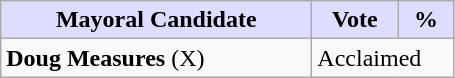<table class="wikitable">
<tr>
<th style="background:#ddf; width:200px;">Mayoral Candidate</th>
<th style="background:#ddf; width:50px;">Vote</th>
<th style="background:#ddf; width:30px;">%</th>
</tr>
<tr>
<td><strong>Doug Measures</strong> (X)</td>
<td colspan="2">Acclaimed</td>
</tr>
</table>
